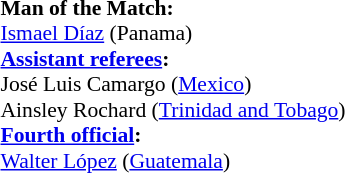<table style="width:100%; font-size:90%;">
<tr>
<td><br><strong>Man of the Match:</strong>
<br><a href='#'>Ismael Díaz</a> (Panama)<br><strong><a href='#'>Assistant referees</a>:</strong>
<br>José Luis Camargo (<a href='#'>Mexico</a>)
<br>Ainsley Rochard (<a href='#'>Trinidad and Tobago</a>)
<br><strong><a href='#'>Fourth official</a>:</strong>
<br><a href='#'>Walter López</a> (<a href='#'>Guatemala</a>)</td>
</tr>
</table>
